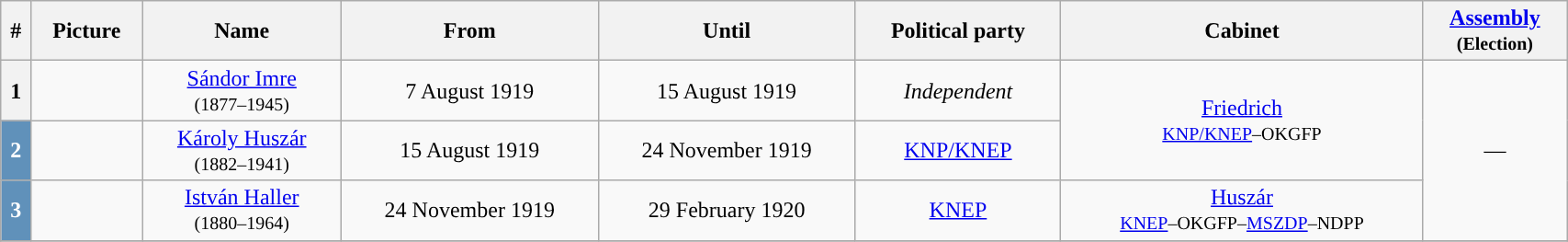<table width=90% class="wikitable" style="text-align:center">
<tr>
<th>#</th>
<th>Picture</th>
<th>Name</th>
<th>From</th>
<th>Until</th>
<th>Political party</th>
<th>Cabinet</th>
<th><a href='#'>Assembly</a><br><small>(Election)</small></th>
</tr>
<tr>
<th style="background:">1</th>
<td></td>
<td><a href='#'>Sándor Imre</a><br><small>(1877–1945)</small></td>
<td>7 August 1919</td>
<td>15 August 1919</td>
<td><em>Independent</em></td>
<td rowspan="2"><a href='#'>Friedrich</a><br><small><a href='#'>KNP/KNEP</a>–OKGFP</small></td>
<td rowspan="3">—</td>
</tr>
<tr>
<th style="background-color:#6091BA; color:white">2</th>
<td></td>
<td><a href='#'>Károly Huszár</a><br><small>(1882–1941)</small></td>
<td>15 August 1919</td>
<td>24 November 1919</td>
<td><a href='#'>KNP/KNEP</a></td>
</tr>
<tr>
<th style="background-color:#6091BA; color:white">3</th>
<td></td>
<td><a href='#'>István Haller</a><br><small>(1880–1964)</small></td>
<td>24 November 1919</td>
<td>29 February 1920</td>
<td><a href='#'>KNEP</a></td>
<td><a href='#'>Huszár</a><br><small><a href='#'>KNEP</a>–OKGFP–<a href='#'>MSZDP</a>–NDPP</small></td>
</tr>
<tr>
</tr>
</table>
